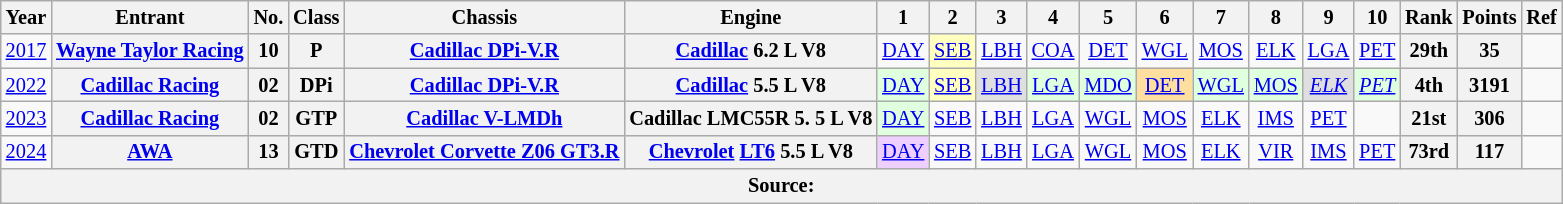<table class="wikitable" style="text-align:center; font-size:85%">
<tr>
<th>Year</th>
<th>Entrant</th>
<th>No.</th>
<th>Class</th>
<th>Chassis</th>
<th>Engine</th>
<th>1</th>
<th>2</th>
<th>3</th>
<th>4</th>
<th>5</th>
<th>6</th>
<th>7</th>
<th>8</th>
<th>9</th>
<th>10</th>
<th>Rank</th>
<th>Points</th>
<th>Ref</th>
</tr>
<tr>
<td><a href='#'>2017</a></td>
<th nowrap><a href='#'>Wayne Taylor Racing</a></th>
<th>10</th>
<th>P</th>
<th nowrap><a href='#'>Cadillac DPi-V.R</a></th>
<th nowrap><a href='#'>Cadillac</a> 6.2 L V8</th>
<td><a href='#'>DAY</a></td>
<td style="background:#FFFFBF;"><a href='#'>SEB</a><br></td>
<td><a href='#'>LBH</a></td>
<td><a href='#'>COA</a></td>
<td><a href='#'>DET</a></td>
<td><a href='#'>WGL</a></td>
<td><a href='#'>MOS</a></td>
<td><a href='#'>ELK</a></td>
<td><a href='#'>LGA</a></td>
<td><a href='#'>PET</a></td>
<th>29th</th>
<th>35</th>
<td></td>
</tr>
<tr>
<td><a href='#'>2022</a></td>
<th nowrap><a href='#'>Cadillac Racing</a></th>
<th>02</th>
<th>DPi</th>
<th nowrap><a href='#'>Cadillac DPi-V.R</a></th>
<th nowrap><a href='#'>Cadillac</a> 5.5 L V8</th>
<td style="background:#DFFFDF;"><a href='#'>DAY</a><br></td>
<td style="background:#FFFFBF;"><a href='#'>SEB</a><br></td>
<td style="background:#DFDFDF;"><a href='#'>LBH</a><br></td>
<td style="background:#DFFFDF;"><a href='#'>LGA</a><br></td>
<td style="background:#DFFFDF;"><a href='#'>MDO</a><br></td>
<td style="background:#FFDF9F;"><a href='#'>DET</a><br></td>
<td style="background:#DFFFDF;"><a href='#'>WGL</a><br></td>
<td style="background:#DFFFDF;"><a href='#'>MOS</a><br></td>
<td style="background:#DFDFDF;"><em><a href='#'>ELK</a></em><br></td>
<td style="background:#DFFFDF;"><em><a href='#'>PET</a></em><br></td>
<th>4th</th>
<th>3191</th>
<td></td>
</tr>
<tr>
<td><a href='#'>2023</a></td>
<th nowrap><a href='#'>Cadillac Racing</a></th>
<th>02</th>
<th>GTP</th>
<th nowrap><a href='#'>Cadillac V-LMDh</a></th>
<th nowrap>Cadillac LMC55R 5. 5 L V8</th>
<td style="background:#DFFFDF;"><a href='#'>DAY</a><br></td>
<td><a href='#'>SEB</a></td>
<td><a href='#'>LBH</a></td>
<td><a href='#'>LGA</a></td>
<td><a href='#'>WGL</a></td>
<td><a href='#'>MOS</a></td>
<td><a href='#'>ELK</a></td>
<td><a href='#'>IMS</a></td>
<td><a href='#'>PET</a></td>
<td></td>
<th>21st</th>
<th>306</th>
<td></td>
</tr>
<tr>
<td><a href='#'>2024</a></td>
<th nowrap><a href='#'>AWA</a></th>
<th>13</th>
<th>GTD</th>
<th nowrap><a href='#'>Chevrolet Corvette Z06 GT3.R</a></th>
<th nowrap><a href='#'>Chevrolet</a> <a href='#'>LT6</a> 5.5 L V8</th>
<td style="background:#EFCFFF;"><a href='#'>DAY</a><br></td>
<td><a href='#'>SEB</a></td>
<td><a href='#'>LBH</a></td>
<td><a href='#'>LGA</a></td>
<td><a href='#'>WGL</a></td>
<td><a href='#'>MOS</a></td>
<td><a href='#'>ELK</a></td>
<td><a href='#'>VIR</a></td>
<td><a href='#'>IMS</a></td>
<td><a href='#'>PET</a></td>
<th>73rd</th>
<th>117</th>
<td></td>
</tr>
<tr>
<th colspan="19">Source:</th>
</tr>
</table>
